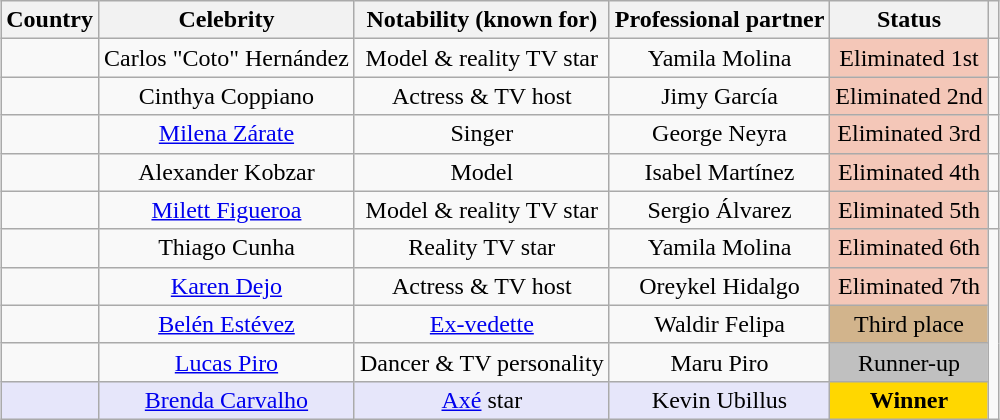<table class= "wikitable sortable" style="text-align: center; margin:auto; align: center">
<tr>
<th>Country</th>
<th>Celebrity</th>
<th>Notability (known for)</th>
<th>Professional partner</th>
<th>Status</th>
<th class="unsortable"></th>
</tr>
<tr>
<td></td>
<td>Carlos "Coto" Hernández</td>
<td>Model & reality TV star</td>
<td>Yamila Molina</td>
<td style="background:#f4c7b8;">Eliminated 1st<br></td>
<td></td>
</tr>
<tr>
<td></td>
<td>Cinthya Coppiano</td>
<td>Actress & TV host</td>
<td>Jimy García</td>
<td style="background:#f4c7b8;">Eliminated 2nd<br></td>
<td></td>
</tr>
<tr>
<td></td>
<td><a href='#'>Milena Zárate</a></td>
<td>Singer</td>
<td>George Neyra</td>
<td style="background:#f4c7b8;">Eliminated 3rd<br></td>
<td></td>
</tr>
<tr>
<td></td>
<td>Alexander Kobzar</td>
<td>Model</td>
<td>Isabel Martínez</td>
<td style="background:#f4c7b8;">Eliminated 4th<br></td>
<td></td>
</tr>
<tr>
<td></td>
<td><a href='#'>Milett Figueroa</a></td>
<td>Model & reality TV star</td>
<td>Sergio Álvarez<br></td>
<td style="background:#f4c7b8;">Eliminated 5th<br></td>
<td></td>
</tr>
<tr>
<td></td>
<td>Thiago Cunha</td>
<td>Reality TV star</td>
<td>Yamila Molina</td>
<td style="background:#f4c7b8;">Eliminated 6th<br></td>
<td rowspan=5></td>
</tr>
<tr>
<td></td>
<td><a href='#'>Karen Dejo</a></td>
<td>Actress & TV host</td>
<td>Oreykel Hidalgo</td>
<td style="background:#f4c7b8;">Eliminated 7th<br></td>
</tr>
<tr>
<td></td>
<td><a href='#'>Belén Estévez</a></td>
<td><a href='#'>Ex-vedette</a></td>
<td>Waldir Felipa<br></td>
<td style="background:tan;">Third place<br></td>
</tr>
<tr>
<td></td>
<td><a href='#'>Lucas Piro</a></td>
<td>Dancer & TV personality</td>
<td>Maru Piro</td>
<td style="background:silver;">Runner-up<br></td>
</tr>
<tr>
<td style="background:lavender;"></td>
<td style="background:lavender;"><a href='#'>Brenda Carvalho</a></td>
<td style="background:lavender;"><a href='#'>Axé</a> star</td>
<td style="background:lavender;">Kevin Ubillus</td>
<td style="background:gold;"><strong>Winner</strong><br></td>
</tr>
</table>
